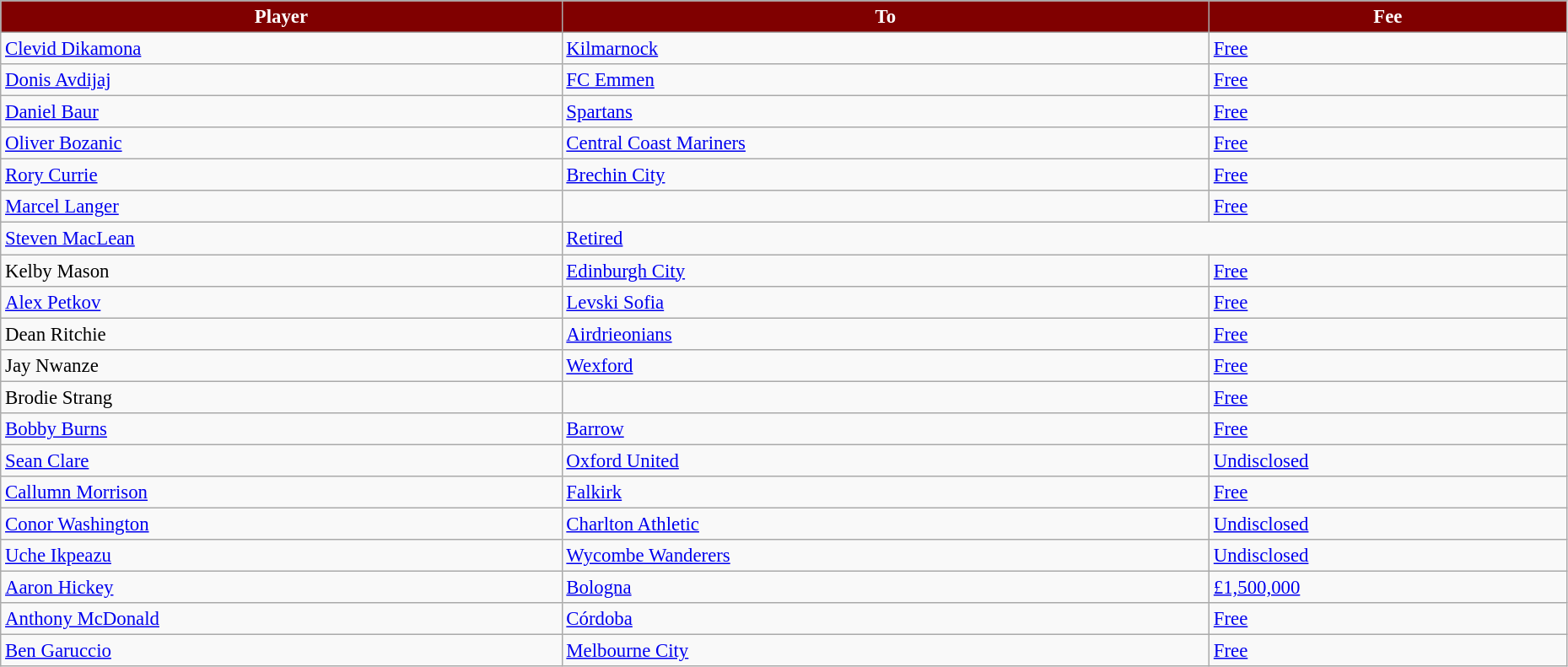<table class="wikitable" style="text-align:left; font-size:95%;width:98%;">
<tr>
<th style="background:maroon; color:white;">Player</th>
<th style="background:maroon; color:white;">To</th>
<th style="background:maroon; color:white;">Fee</th>
</tr>
<tr>
<td> <a href='#'>Clevid Dikamona</a></td>
<td> <a href='#'>Kilmarnock</a></td>
<td><a href='#'>Free</a></td>
</tr>
<tr>
<td> <a href='#'>Donis Avdijaj</a></td>
<td> <a href='#'>FC Emmen</a></td>
<td><a href='#'>Free</a></td>
</tr>
<tr>
<td> <a href='#'>Daniel Baur</a></td>
<td> <a href='#'>Spartans</a></td>
<td><a href='#'>Free</a></td>
</tr>
<tr>
<td> <a href='#'>Oliver Bozanic</a></td>
<td> <a href='#'>Central Coast Mariners</a></td>
<td><a href='#'>Free</a></td>
</tr>
<tr>
<td> <a href='#'>Rory Currie</a></td>
<td> <a href='#'>Brechin City</a></td>
<td><a href='#'>Free</a></td>
</tr>
<tr>
<td> <a href='#'>Marcel Langer</a></td>
<td></td>
<td><a href='#'>Free</a></td>
</tr>
<tr>
<td> <a href='#'>Steven MacLean</a></td>
<td colspan=2><a href='#'>Retired</a></td>
</tr>
<tr>
<td> Kelby Mason</td>
<td> <a href='#'>Edinburgh City</a></td>
<td><a href='#'>Free</a></td>
</tr>
<tr>
<td> <a href='#'>Alex Petkov</a></td>
<td> <a href='#'>Levski Sofia</a></td>
<td><a href='#'>Free</a></td>
</tr>
<tr>
<td> Dean Ritchie</td>
<td> <a href='#'>Airdrieonians</a></td>
<td><a href='#'>Free</a></td>
</tr>
<tr>
<td> Jay Nwanze</td>
<td> <a href='#'>Wexford</a></td>
<td><a href='#'>Free</a></td>
</tr>
<tr>
<td> Brodie Strang</td>
<td></td>
<td><a href='#'>Free</a></td>
</tr>
<tr>
<td> <a href='#'>Bobby Burns</a></td>
<td> <a href='#'>Barrow</a></td>
<td><a href='#'>Free</a></td>
</tr>
<tr>
<td> <a href='#'>Sean Clare</a></td>
<td> <a href='#'>Oxford United</a></td>
<td><a href='#'>Undisclosed</a></td>
</tr>
<tr>
<td> <a href='#'>Callumn Morrison</a></td>
<td> <a href='#'>Falkirk</a></td>
<td><a href='#'>Free</a></td>
</tr>
<tr>
<td> <a href='#'>Conor Washington</a></td>
<td> <a href='#'>Charlton Athletic</a></td>
<td><a href='#'>Undisclosed</a></td>
</tr>
<tr>
<td> <a href='#'>Uche Ikpeazu</a></td>
<td> <a href='#'>Wycombe Wanderers</a></td>
<td><a href='#'>Undisclosed</a></td>
</tr>
<tr>
<td> <a href='#'>Aaron Hickey</a></td>
<td> <a href='#'>Bologna</a></td>
<td><a href='#'>£1,500,000</a></td>
</tr>
<tr>
<td> <a href='#'>Anthony McDonald</a></td>
<td> <a href='#'>Córdoba</a></td>
<td><a href='#'>Free</a></td>
</tr>
<tr>
<td> <a href='#'>Ben Garuccio</a></td>
<td> <a href='#'>Melbourne City</a></td>
<td><a href='#'>Free</a></td>
</tr>
</table>
